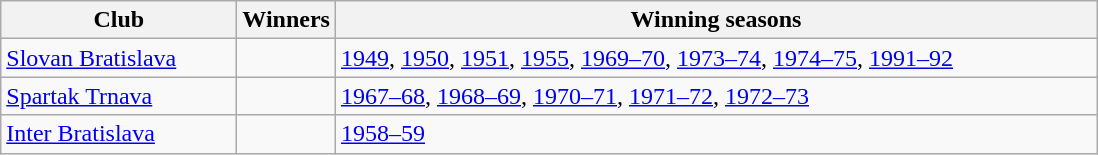<table class="wikitable">
<tr>
<th width=150px>Club</th>
<th width=40px>Winners</th>
<th width=500px>Winning seasons</th>
</tr>
<tr>
<td><a href='#'>Slovan Bratislava</a></td>
<td></td>
<td><a href='#'>1949</a>, <a href='#'>1950</a>, <a href='#'>1951</a>, <a href='#'>1955</a>, <a href='#'>1969–70</a>, <a href='#'>1973–74</a>, <a href='#'>1974–75</a>, <a href='#'>1991–92</a></td>
</tr>
<tr>
<td><a href='#'>Spartak Trnava</a></td>
<td></td>
<td><a href='#'>1967–68</a>, <a href='#'>1968–69</a>, <a href='#'>1970–71</a>, <a href='#'>1971–72</a>, <a href='#'>1972–73</a></td>
</tr>
<tr>
<td><a href='#'>Inter Bratislava</a></td>
<td></td>
<td><a href='#'>1958–59</a></td>
</tr>
</table>
